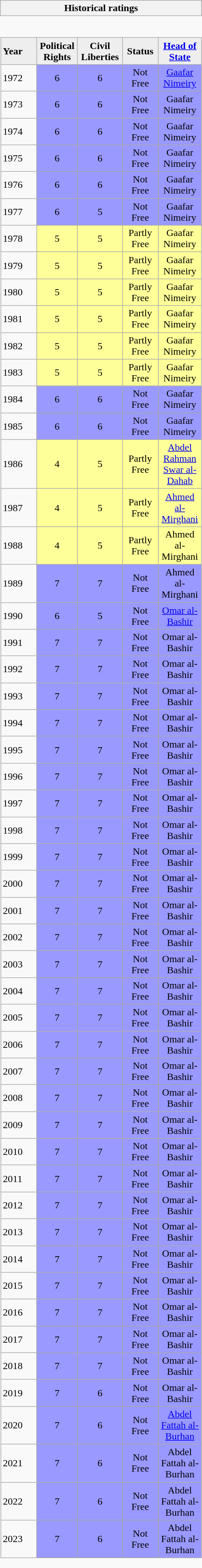<table class="wikitable collapsible collapsed" style="border:none; ">
<tr>
<th>Historical ratings</th>
</tr>
<tr>
<td style="padding:0; border:none;"><br><table class="wikitable sortable" width=100% style="border-collapse:collapse;">
<tr style="background:#eee; font-weight:bold; text-align:center;">
<td style="width:3em; text-align:left;">Year</td>
<td style="width:3em;">Political Rights</td>
<td style="width:3em;">Civil Liberties</td>
<td style="width:3em;">Status</td>
<td style="width:3em;"><a href='#'>Head of State</a></td>
</tr>
<tr align=center>
<td align=left>1972</td>
<td style="background:#99f;">6</td>
<td style="background:#99f;">6</td>
<td style="background:#99f;">Not Free</td>
<td style="background:#99f;"><a href='#'>Gaafar Nimeiry</a></td>
</tr>
<tr align=center>
<td align=left>1973</td>
<td style="background:#99f;">6</td>
<td style="background:#99f;">6</td>
<td style="background:#99f;">Not Free</td>
<td style="background:#99f;">Gaafar Nimeiry</td>
</tr>
<tr align=center>
<td align=left>1974</td>
<td style="background:#99f;">6</td>
<td style="background:#99f;">6</td>
<td style="background:#99f;">Not Free</td>
<td style="background:#99f;">Gaafar Nimeiry</td>
</tr>
<tr align=center>
<td align=left>1975</td>
<td style="background:#99f;">6</td>
<td style="background:#99f;">6</td>
<td style="background:#99f;">Not Free</td>
<td style="background:#99f;">Gaafar Nimeiry</td>
</tr>
<tr align=center>
<td align=left>1976</td>
<td style="background:#99f;">6</td>
<td style="background:#99f;">6</td>
<td style="background:#99f;">Not Free</td>
<td style="background:#99f;">Gaafar Nimeiry</td>
</tr>
<tr align=center>
<td align=left>1977</td>
<td style="background:#99f;">6</td>
<td style="background:#99f;">5</td>
<td style="background:#99f;">Not Free</td>
<td style="background:#99f;">Gaafar Nimeiry</td>
</tr>
<tr align=center>
<td align=left>1978</td>
<td style="background:#ff9;">5</td>
<td style="background:#ff9;">5</td>
<td style="background:#ff9;">Partly Free</td>
<td style="background:#ff9;">Gaafar Nimeiry</td>
</tr>
<tr align=center>
<td align=left>1979</td>
<td style="background:#ff9;">5</td>
<td style="background:#ff9;">5</td>
<td style="background:#ff9;">Partly Free</td>
<td style="background:#ff9;">Gaafar Nimeiry</td>
</tr>
<tr align=center>
<td align=left>1980</td>
<td style="background:#ff9;">5</td>
<td style="background:#ff9;">5</td>
<td style="background:#ff9;">Partly Free</td>
<td style="background:#ff9;">Gaafar Nimeiry</td>
</tr>
<tr align=center>
<td align=left>1981</td>
<td style="background:#ff9;">5</td>
<td style="background:#ff9;">5</td>
<td style="background:#ff9;">Partly Free</td>
<td style="background:#ff9;">Gaafar Nimeiry</td>
</tr>
<tr align=center>
<td align=left>1982</td>
<td style="background:#ff9;">5</td>
<td style="background:#ff9;">5</td>
<td style="background:#ff9;">Partly Free</td>
<td style="background:#ff9;">Gaafar Nimeiry</td>
</tr>
<tr align=center>
<td align=left>1983</td>
<td style="background:#ff9;">5</td>
<td style="background:#ff9;">5</td>
<td style="background:#ff9;">Partly Free</td>
<td style="background:#ff9;">Gaafar Nimeiry</td>
</tr>
<tr align=center>
<td align=left>1984</td>
<td style="background:#99f;">6</td>
<td style="background:#99f;">6</td>
<td style="background:#99f;">Not Free</td>
<td style="background:#99f;">Gaafar Nimeiry</td>
</tr>
<tr align=center>
<td align=left>1985</td>
<td style="background:#99f;">6</td>
<td style="background:#99f;">6</td>
<td style="background:#99f;">Not Free</td>
<td style="background:#99f;">Gaafar Nimeiry</td>
</tr>
<tr align=center>
<td align=left>1986</td>
<td style="background:#ff9;">4</td>
<td style="background:#ff9;">5</td>
<td style="background:#ff9;">Partly Free</td>
<td style="background:#ff9;"><a href='#'>Abdel Rahman Swar al-Dahab</a></td>
</tr>
<tr align=center>
<td align=left>1987</td>
<td style="background:#ff9;">4</td>
<td style="background:#ff9;">5</td>
<td style="background:#ff9;">Partly Free</td>
<td style="background:#ff9;"><a href='#'>Ahmed al-Mirghani</a></td>
</tr>
<tr align=center>
<td align=left>1988</td>
<td style="background:#ff9;">4</td>
<td style="background:#ff9;">5</td>
<td style="background:#ff9;">Partly Free</td>
<td style="background:#ff9;">Ahmed al-Mirghani</td>
</tr>
<tr align=center>
<td align=left>1989</td>
<td style="background:#99f;">7</td>
<td style="background:#99f;">7</td>
<td style="background:#99f;">Not Free</td>
<td style="background:#99f;">Ahmed al-Mirghani</td>
</tr>
<tr align=center>
<td align=left>1990</td>
<td style="background:#99f;">6</td>
<td style="background:#99f;">5</td>
<td style="background:#99f;">Not Free</td>
<td style="background:#99f;"><a href='#'>Omar al-Bashir</a></td>
</tr>
<tr align=center>
<td align=left>1991</td>
<td style="background:#99f;">7</td>
<td style="background:#99f;">7</td>
<td style="background:#99f;">Not Free</td>
<td style="background:#99f;">Omar al-Bashir</td>
</tr>
<tr align=center>
<td align=left>1992</td>
<td style="background:#99f;">7</td>
<td style="background:#99f;">7</td>
<td style="background:#99f;">Not Free</td>
<td style="background:#99f;">Omar al-Bashir</td>
</tr>
<tr align=center>
<td align=left>1993</td>
<td style="background:#99f;">7</td>
<td style="background:#99f;">7</td>
<td style="background:#99f;">Not Free</td>
<td style="background:#99f;">Omar al-Bashir</td>
</tr>
<tr align=center>
<td align=left>1994</td>
<td style="background:#99f;">7</td>
<td style="background:#99f;">7</td>
<td style="background:#99f;">Not Free</td>
<td style="background:#99f;">Omar al-Bashir</td>
</tr>
<tr align=center>
<td align=left>1995</td>
<td style="background:#99f;">7</td>
<td style="background:#99f;">7</td>
<td style="background:#99f;">Not Free</td>
<td style="background:#99f;">Omar al-Bashir</td>
</tr>
<tr align=center>
<td align=left>1996</td>
<td style="background:#99f;">7</td>
<td style="background:#99f;">7</td>
<td style="background:#99f;">Not Free</td>
<td style="background:#99f;">Omar al-Bashir</td>
</tr>
<tr align=center>
<td align=left>1997</td>
<td style="background:#99f;">7</td>
<td style="background:#99f;">7</td>
<td style="background:#99f;">Not Free</td>
<td style="background:#99f;">Omar al-Bashir</td>
</tr>
<tr align=center>
<td align=left>1998</td>
<td style="background:#99f;">7</td>
<td style="background:#99f;">7</td>
<td style="background:#99f;">Not Free</td>
<td style="background:#99f;">Omar al-Bashir</td>
</tr>
<tr align=center>
<td align=left>1999</td>
<td style="background:#99f;">7</td>
<td style="background:#99f;">7</td>
<td style="background:#99f;">Not Free</td>
<td style="background:#99f;">Omar al-Bashir</td>
</tr>
<tr align=center>
<td align=left>2000</td>
<td style="background:#99f;">7</td>
<td style="background:#99f;">7</td>
<td style="background:#99f;">Not Free</td>
<td style="background:#99f;">Omar al-Bashir</td>
</tr>
<tr align=center>
<td align=left>2001</td>
<td style="background:#99f;">7</td>
<td style="background:#99f;">7</td>
<td style="background:#99f;">Not Free</td>
<td style="background:#99f;">Omar al-Bashir</td>
</tr>
<tr align=center>
<td align=left>2002</td>
<td style="background:#99f;">7</td>
<td style="background:#99f;">7</td>
<td style="background:#99f;">Not Free</td>
<td style="background:#99f;">Omar al-Bashir</td>
</tr>
<tr align=center>
<td align=left>2003</td>
<td style="background:#99f;">7</td>
<td style="background:#99f;">7</td>
<td style="background:#99f;">Not Free</td>
<td style="background:#99f;">Omar al-Bashir</td>
</tr>
<tr align=center>
<td align=left>2004</td>
<td style="background:#99f;">7</td>
<td style="background:#99f;">7</td>
<td style="background:#99f;">Not Free</td>
<td style="background:#99f;">Omar al-Bashir</td>
</tr>
<tr align=center>
<td align=left>2005</td>
<td style="background:#99f;">7</td>
<td style="background:#99f;">7</td>
<td style="background:#99f;">Not Free</td>
<td style="background:#99f;">Omar al-Bashir</td>
</tr>
<tr align=center>
<td align=left>2006</td>
<td style="background:#99f;">7</td>
<td style="background:#99f;">7</td>
<td style="background:#99f;">Not Free</td>
<td style="background:#99f;">Omar al-Bashir</td>
</tr>
<tr align=center>
<td align=left>2007</td>
<td style="background:#99f;">7</td>
<td style="background:#99f;">7</td>
<td style="background:#99f;">Not Free</td>
<td style="background:#99f;">Omar al-Bashir</td>
</tr>
<tr align=center>
<td align=left>2008</td>
<td style="background:#99f;">7</td>
<td style="background:#99f;">7</td>
<td style="background:#99f;">Not Free</td>
<td style="background:#99f;">Omar al-Bashir</td>
</tr>
<tr align=center>
<td align=left>2009</td>
<td style="background:#99f;">7</td>
<td style="background:#99f;">7</td>
<td style="background:#99f;">Not Free</td>
<td style="background:#99f;">Omar al-Bashir</td>
</tr>
<tr align=center>
<td align=left>2010</td>
<td style="background:#99f;">7</td>
<td style="background:#99f;">7</td>
<td style="background:#99f;">Not Free</td>
<td style="background:#99f;">Omar al-Bashir</td>
</tr>
<tr align=center>
<td align=left>2011</td>
<td style="background:#99f;">7</td>
<td style="background:#99f;">7</td>
<td style="background:#99f;">Not Free</td>
<td style="background:#99f;">Omar al-Bashir</td>
</tr>
<tr align=center>
<td align=left>2012</td>
<td style="background:#99f;">7</td>
<td style="background:#99f;">7</td>
<td style="background:#99f;">Not Free</td>
<td style="background:#99f;">Omar al-Bashir</td>
</tr>
<tr align=center>
<td align=left>2013</td>
<td style="background:#99f;">7</td>
<td style="background:#99f;">7</td>
<td style="background:#99f;">Not Free</td>
<td style="background:#99f;">Omar al-Bashir</td>
</tr>
<tr align=center>
<td align=left>2014</td>
<td style="background:#99f;">7</td>
<td style="background:#99f;">7</td>
<td style="background:#99f;">Not Free</td>
<td style="background:#99f;">Omar al-Bashir</td>
</tr>
<tr align=center>
<td align=left>2015</td>
<td style="background:#99f;">7</td>
<td style="background:#99f;">7</td>
<td style="background:#99f;">Not Free</td>
<td style="background:#99f;">Omar al-Bashir</td>
</tr>
<tr align=center>
<td align=left>2016</td>
<td style="background:#99f;">7</td>
<td style="background:#99f;">7</td>
<td style="background:#99f;">Not Free</td>
<td style="background:#99f;">Omar al-Bashir</td>
</tr>
<tr align=center>
<td align=left>2017</td>
<td style="background:#99f;">7</td>
<td style="background:#99f;">7</td>
<td style="background:#99f;">Not Free</td>
<td style="background:#99f;">Omar al-Bashir</td>
</tr>
<tr align=center>
<td align=left>2018</td>
<td style="background:#99f;">7</td>
<td style="background:#99f;">7</td>
<td style="background:#99f;">Not Free</td>
<td style="background:#99f;">Omar al-Bashir</td>
</tr>
<tr align=center>
<td align=left>2019</td>
<td style="background:#99f;">7</td>
<td style="background:#99f;">6</td>
<td style="background:#99f;">Not Free</td>
<td style="background:#99f;">Omar al-Bashir</td>
</tr>
<tr align=center>
<td align=left>2020</td>
<td style="background:#99f;">7</td>
<td style="background:#99f;">6</td>
<td style="background:#99f;">Not Free</td>
<td style="background:#99f;"><a href='#'>Abdel Fattah al-Burhan</a></td>
</tr>
<tr align=center>
<td align=left>2021</td>
<td style="background:#99f;">7</td>
<td style="background:#99f;">6</td>
<td style="background:#99f;">Not Free</td>
<td style="background:#99f;">Abdel Fattah al-Burhan</td>
</tr>
<tr align=center>
<td align=left>2022</td>
<td style="background:#99f;">7</td>
<td style="background:#99f;">6</td>
<td style="background:#99f;">Not Free</td>
<td style="background:#99f;">Abdel Fattah al-Burhan</td>
</tr>
<tr align=center>
<td align=left>2023</td>
<td style="background:#99f;">7</td>
<td style="background:#99f;">6</td>
<td style="background:#99f;">Not Free</td>
<td style="background:#99f;">Abdel Fattah al-Burhan</td>
</tr>
</table>
</td>
</tr>
</table>
